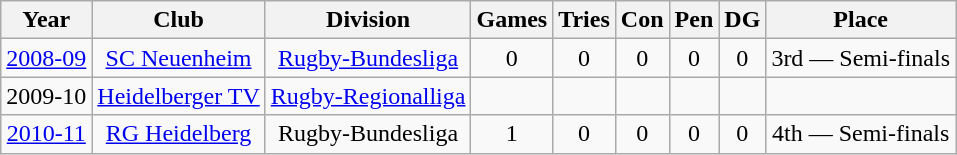<table class="wikitable">
<tr>
<th>Year</th>
<th>Club</th>
<th>Division</th>
<th>Games</th>
<th>Tries</th>
<th>Con</th>
<th>Pen</th>
<th>DG</th>
<th>Place</th>
</tr>
<tr align="center">
<td><a href='#'>2008-09</a></td>
<td><a href='#'>SC Neuenheim</a></td>
<td><a href='#'>Rugby-Bundesliga</a></td>
<td>0</td>
<td>0</td>
<td>0</td>
<td>0</td>
<td>0</td>
<td>3rd — Semi-finals</td>
</tr>
<tr align="center">
<td>2009-10</td>
<td><a href='#'>Heidelberger TV</a></td>
<td><a href='#'>Rugby-Regionalliga</a></td>
<td></td>
<td></td>
<td></td>
<td></td>
<td></td>
<td></td>
</tr>
<tr align="center">
<td><a href='#'>2010-11</a></td>
<td><a href='#'>RG Heidelberg</a></td>
<td>Rugby-Bundesliga</td>
<td>1</td>
<td>0</td>
<td>0</td>
<td>0</td>
<td>0</td>
<td>4th — Semi-finals</td>
</tr>
</table>
